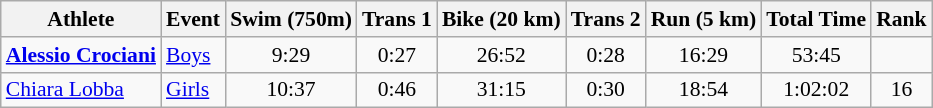<table class="wikitable" style="font-size:90%;">
<tr>
<th>Athlete</th>
<th>Event</th>
<th>Swim (750m)</th>
<th>Trans 1</th>
<th>Bike (20 km)</th>
<th>Trans 2</th>
<th>Run (5 km)</th>
<th>Total Time</th>
<th>Rank</th>
</tr>
<tr align=center>
<td align=left><strong><a href='#'>Alessio Crociani</a></strong></td>
<td align=left><a href='#'>Boys</a></td>
<td>9:29</td>
<td>0:27</td>
<td>26:52</td>
<td>0:28</td>
<td>16:29</td>
<td>53:45</td>
<td></td>
</tr>
<tr align=center>
<td align=left><a href='#'>Chiara Lobba</a></td>
<td align=left><a href='#'>Girls</a></td>
<td>10:37</td>
<td>0:46</td>
<td>31:15</td>
<td>0:30</td>
<td>18:54</td>
<td>1:02:02</td>
<td>16</td>
</tr>
</table>
